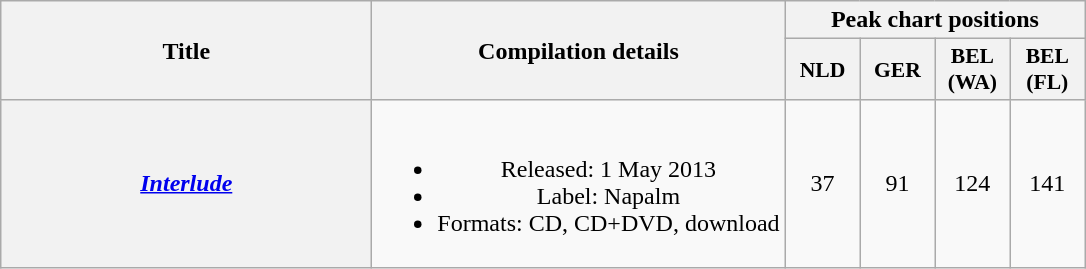<table class="wikitable plainrowheaders" style="text-align:center;">
<tr>
<th scope="col" rowspan="2" style="width:15em;">Title</th>
<th scope="col" rowspan="2">Compilation details</th>
<th scope="col" colspan="4">Peak chart positions</th>
</tr>
<tr>
<th scope="col" style="width:3em;font-size:90%;">NLD<br></th>
<th scope="col" style="width:3em;font-size:90%;">GER<br></th>
<th scope="col" style="width:3em;font-size:90%;">BEL (WA)<br></th>
<th scope="col" style="width:3em;font-size:90%;">BEL (FL)<br></th>
</tr>
<tr>
<th scope="row"><em><a href='#'>Interlude</a></em></th>
<td><br><ul><li>Released: 1 May 2013</li><li>Label: Napalm</li><li>Formats: CD, CD+DVD, download</li></ul></td>
<td>37</td>
<td>91</td>
<td>124</td>
<td>141</td>
</tr>
</table>
